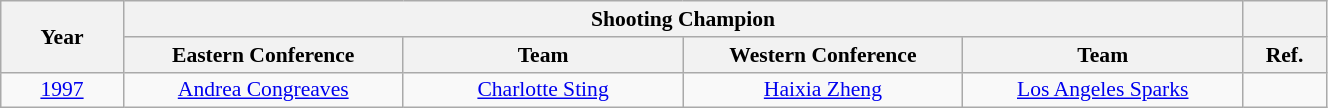<table class="wikitable" style="width: 70%; text-align:center; font-size:90%">
<tr>
<th rowspan=2 width=40>Year</th>
<th colspan="4">Shooting Champion</th>
<th></th>
</tr>
<tr>
<th width="100">Eastern Conference</th>
<th width="100">Team</th>
<th width="100">Western Conference</th>
<th width="100">Team</th>
<th width="20" class="unsortable">Ref.</th>
</tr>
<tr>
<td><a href='#'>1997</a></td>
<td><a href='#'>Andrea Congreaves</a></td>
<td><a href='#'>Charlotte Sting</a></td>
<td><a href='#'>Haixia Zheng</a></td>
<td><a href='#'>Los Angeles Sparks</a></td>
<td></td>
</tr>
</table>
